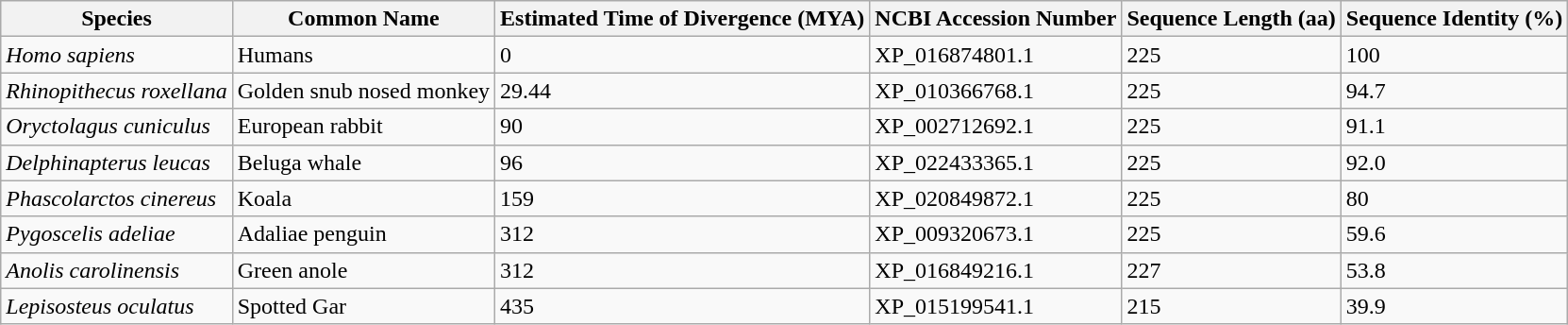<table class="wikitable sortable mw-collapsible">
<tr>
<th>Species</th>
<th>Common Name</th>
<th>Estimated Time of Divergence (MYA)</th>
<th>NCBI Accession Number</th>
<th>Sequence Length (aa)</th>
<th>Sequence Identity (%)</th>
</tr>
<tr>
<td><em>Homo sapiens</em></td>
<td>Humans</td>
<td>0</td>
<td>XP_016874801.1</td>
<td>225</td>
<td>100</td>
</tr>
<tr>
<td><em>Rhinopithecus roxellana</em></td>
<td>Golden snub nosed monkey</td>
<td>29.44</td>
<td>XP_010366768.1</td>
<td>225</td>
<td>94.7</td>
</tr>
<tr>
<td><em>Oryctolagus cuniculus</em></td>
<td>European rabbit</td>
<td>90</td>
<td>XP_002712692.1</td>
<td>225</td>
<td>91.1</td>
</tr>
<tr>
<td><em>Delphinapterus leucas</em></td>
<td>Beluga whale</td>
<td>96</td>
<td>XP_022433365.1</td>
<td>225</td>
<td>92.0</td>
</tr>
<tr>
<td><em>Phascolarctos cinereus</em></td>
<td>Koala</td>
<td>159</td>
<td>XP_020849872.1</td>
<td>225</td>
<td>80</td>
</tr>
<tr>
<td><em>Pygoscelis adeliae</em></td>
<td>Adaliae penguin</td>
<td>312</td>
<td>XP_009320673.1</td>
<td>225</td>
<td>59.6</td>
</tr>
<tr>
<td><em>Anolis  carolinensis</em></td>
<td>Green anole</td>
<td>312</td>
<td>XP_016849216.1</td>
<td>227</td>
<td>53.8</td>
</tr>
<tr>
<td><em>Lepisosteus oculatus</em></td>
<td>Spotted Gar</td>
<td>435</td>
<td>XP_015199541.1</td>
<td>215</td>
<td>39.9</td>
</tr>
</table>
